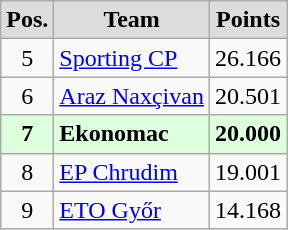<table class="wikitable" style="text-align:center">
<tr>
<th style="background:#DCDCDC">Pos.</th>
<th style="background:#DCDCDC">Team</th>
<th style="background:#DCDCDC">Points</th>
</tr>
<tr>
<td>5</td>
<td align=left> <a href='#'>Sporting CP</a></td>
<td>26.166</td>
</tr>
<tr>
<td>6</td>
<td align=left> <a href='#'>Araz Naxçivan</a></td>
<td>20.501</td>
</tr>
<tr style="background:#dfd">
<td><strong>7</strong></td>
<td align=left> <strong>Ekonomac</strong></td>
<td><strong>20.000</strong></td>
</tr>
<tr>
<td>8</td>
<td align=left> <a href='#'>EP Chrudim</a></td>
<td>19.001</td>
</tr>
<tr>
<td>9</td>
<td align=left> <a href='#'>ETO Győr</a></td>
<td>14.168</td>
</tr>
</table>
